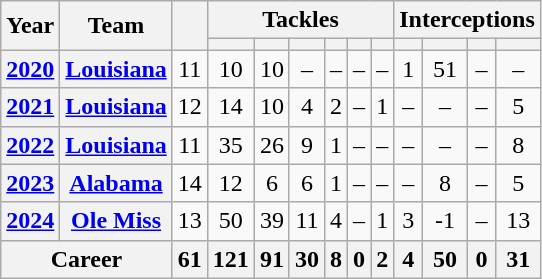<table class="wikitable" style="text-align:center;">
<tr>
<th rowspan="2">Year</th>
<th rowspan="2">Team</th>
<th rowspan="2"></th>
<th colspan="6">Tackles</th>
<th colspan="5">Interceptions</th>
</tr>
<tr>
<th></th>
<th></th>
<th></th>
<th></th>
<th></th>
<th></th>
<th></th>
<th></th>
<th></th>
<th></th>
</tr>
<tr>
<th><a href='#'>2020</a></th>
<th><a href='#'>Louisiana</a></th>
<td>11</td>
<td>10</td>
<td>10</td>
<td>–</td>
<td>–</td>
<td>–</td>
<td>–</td>
<td>1</td>
<td>51</td>
<td>–</td>
<td>–</td>
</tr>
<tr>
<th><a href='#'>2021</a></th>
<th><a href='#'>Louisiana</a></th>
<td>12</td>
<td>14</td>
<td>10</td>
<td>4</td>
<td>2</td>
<td>–</td>
<td>1</td>
<td>–</td>
<td>–</td>
<td>–</td>
<td>5</td>
</tr>
<tr>
<th><a href='#'>2022</a></th>
<th><a href='#'>Louisiana</a></th>
<td>11</td>
<td>35</td>
<td>26</td>
<td>9</td>
<td>1</td>
<td>–</td>
<td>–</td>
<td>–</td>
<td>–</td>
<td>–</td>
<td>8</td>
</tr>
<tr>
<th><a href='#'>2023</a></th>
<th><a href='#'>Alabama</a></th>
<td>14</td>
<td>12</td>
<td>6</td>
<td>6</td>
<td>1</td>
<td>–</td>
<td>–</td>
<td>–</td>
<td>8</td>
<td>–</td>
<td>5</td>
</tr>
<tr>
<th><a href='#'>2024</a></th>
<th><a href='#'>Ole Miss</a></th>
<td>13</td>
<td>50</td>
<td>39</td>
<td>11</td>
<td>4</td>
<td>–</td>
<td>1</td>
<td>3</td>
<td>-1</td>
<td>–</td>
<td>13</td>
</tr>
<tr>
<th colspan="2">Career</th>
<th>61</th>
<th>121</th>
<th>91</th>
<th>30</th>
<th>8</th>
<th>0</th>
<th>2</th>
<th>4</th>
<th>50</th>
<th>0</th>
<th>31</th>
</tr>
</table>
